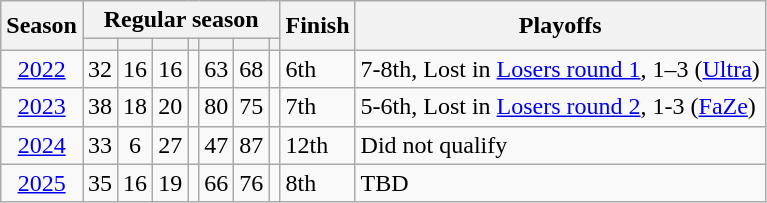<table class="wikitable" style="text-align:center;">
<tr>
<th rowspan="2">Season</th>
<th colspan="7">Regular season</th>
<th rowspan="2">Finish</th>
<th rowspan="2">Playoffs</th>
</tr>
<tr>
<th></th>
<th></th>
<th></th>
<th></th>
<th></th>
<th></th>
<th></th>
</tr>
<tr>
<td><a href='#'>2022</a></td>
<td>32</td>
<td>16</td>
<td>16</td>
<td></td>
<td>63</td>
<td>68</td>
<td></td>
<td align=left>6th</td>
<td align=left>7-8th, Lost in <a href='#'>Losers round 1</a>, 1–3 (<a href='#'>Ultra</a>)</td>
</tr>
<tr>
<td><a href='#'>2023</a></td>
<td>38</td>
<td>18</td>
<td>20</td>
<td></td>
<td>80</td>
<td>75</td>
<td></td>
<td align=left>7th</td>
<td align=left>5-6th, Lost in <a href='#'>Losers round 2</a>, 1-3 (<a href='#'>FaZe</a>)</td>
</tr>
<tr>
<td><a href='#'>2024</a></td>
<td>33</td>
<td>6</td>
<td>27</td>
<td></td>
<td>47</td>
<td>87</td>
<td></td>
<td align=left>12th</td>
<td align=left>Did not qualify</td>
</tr>
<tr>
<td><a href='#'>2025</a></td>
<td>35</td>
<td>16</td>
<td>19</td>
<td></td>
<td>66</td>
<td>76</td>
<td></td>
<td align=left>8th</td>
<td align=left>TBD</td>
</tr>
</table>
